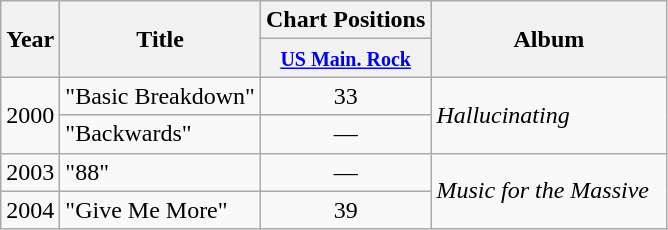<table class="wikitable">
<tr>
<th style="width:28px;" rowspan="2">Year</th>
<th rowspan="2">Title</th>
<th>Chart Positions</th>
<th style="width:150px;" rowspan="2">Album</th>
</tr>
<tr>
<th><small><a href='#'>US Main. Rock</a></small></th>
</tr>
<tr>
<td rowspan="2">2000</td>
<td>"Basic Breakdown"</td>
<td style="text-align:center;">33</td>
<td rowspan="2"><em>Hallucinating</em></td>
</tr>
<tr>
<td>"Backwards"</td>
<td style="text-align:center;">—</td>
</tr>
<tr>
<td>2003</td>
<td>"88"</td>
<td style="text-align:center;">—</td>
<td rowspan="2"><em>Music for the Massive</em></td>
</tr>
<tr>
<td>2004</td>
<td>"Give Me More"</td>
<td style="text-align:center;">39</td>
</tr>
</table>
